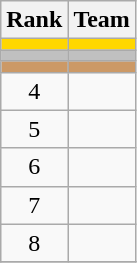<table class="wikitable" border="1">
<tr>
<th>Rank</th>
<th>Team</th>
</tr>
<tr bgcolor=gold>
<td align=center></td>
<td></td>
</tr>
<tr bgcolor=silver>
<td align=center></td>
<td></td>
</tr>
<tr bgcolor=cc9966>
<td align=center></td>
<td></td>
</tr>
<tr>
<td align=center>4</td>
<td></td>
</tr>
<tr>
<td align=center>5</td>
<td></td>
</tr>
<tr>
<td align=center>6</td>
<td></td>
</tr>
<tr>
<td align=center>7</td>
<td></td>
</tr>
<tr>
<td align=center>8</td>
<td></td>
</tr>
<tr>
</tr>
</table>
